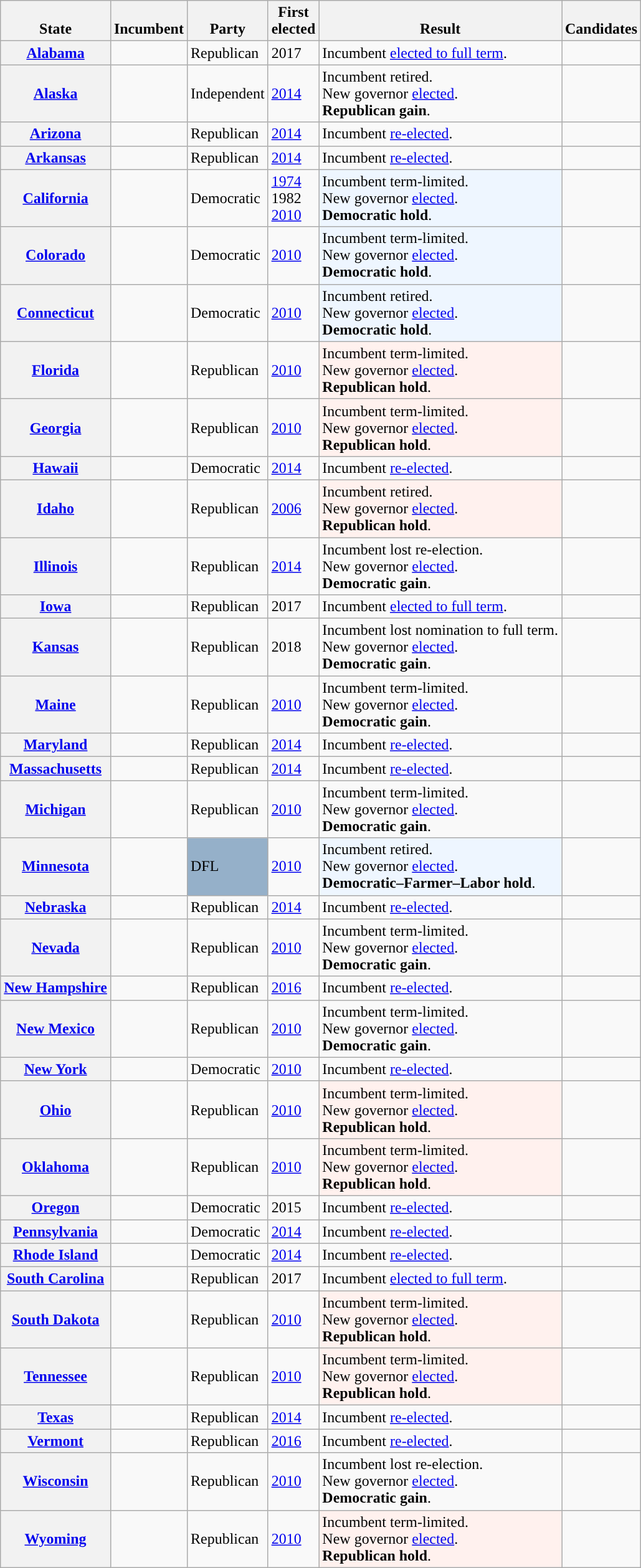<table class="wikitable sortable">
<tr valign=bottom>
<th>State</th>
<th>Incumbent</th>
<th>Party</th>
<th>First<br>elected</th>
<th>Result</th>
<th>Candidates</th>
</tr>
<tr>
<th><a href='#'>Alabama</a></th>
<td></td>
<td>Republican</td>
<td>2017</td>
<td>Incumbent <a href='#'>elected to full term</a>.</td>
<td nowrap></td>
</tr>
<tr>
<th><a href='#'>Alaska</a></th>
<td></td>
<td>Independent</td>
<td><a href='#'>2014</a></td>
<td style="background-color:">Incumbent retired.<br>New governor <a href='#'>elected</a>.<br><strong>Republican gain</strong>.</td>
<td nowrap></td>
</tr>
<tr>
<th><a href='#'>Arizona</a></th>
<td></td>
<td>Republican</td>
<td><a href='#'>2014</a></td>
<td>Incumbent <a href='#'>re-elected</a>.</td>
<td nowrap></td>
</tr>
<tr>
<th><a href='#'>Arkansas</a></th>
<td></td>
<td>Republican</td>
<td><a href='#'>2014</a></td>
<td>Incumbent <a href='#'>re-elected</a>.</td>
<td nowrap></td>
</tr>
<tr>
<th><a href='#'>California</a></th>
<td></td>
<td>Democratic</td>
<td><a href='#'>1974</a><br>1982 <br><a href='#'>2010</a></td>
<td style="background:#EEF6FF">Incumbent term-limited.<br>New governor <a href='#'>elected</a>.<br><strong>Democratic hold</strong>.</td>
<td nowrap></td>
</tr>
<tr>
<th><a href='#'>Colorado</a></th>
<td></td>
<td>Democratic</td>
<td><a href='#'>2010</a></td>
<td style="background:#EEF6FF">Incumbent term-limited.<br>New governor <a href='#'>elected</a>.<br><strong>Democratic hold</strong>.</td>
<td nowrap></td>
</tr>
<tr>
<th><a href='#'>Connecticut</a></th>
<td></td>
<td>Democratic</td>
<td><a href='#'>2010</a></td>
<td style="background:#EEF6FF">Incumbent retired.<br>New governor <a href='#'>elected</a>.<br><strong>Democratic hold</strong>.</td>
<td nowrap></td>
</tr>
<tr>
<th><a href='#'>Florida</a></th>
<td></td>
<td>Republican</td>
<td><a href='#'>2010</a></td>
<td style="background:#FFF1EE">Incumbent term-limited.<br>New governor <a href='#'>elected</a>.<br><strong>Republican hold</strong>.</td>
<td nowrap></td>
</tr>
<tr>
<th><a href='#'>Georgia</a></th>
<td></td>
<td>Republican</td>
<td><a href='#'>2010</a></td>
<td style="background:#FFF1EE">Incumbent term-limited.<br>New governor <a href='#'>elected</a>.<br><strong>Republican hold</strong>.</td>
<td nowrap></td>
</tr>
<tr>
<th><a href='#'>Hawaii</a></th>
<td></td>
<td>Democratic</td>
<td><a href='#'>2014</a></td>
<td>Incumbent <a href='#'>re-elected</a>.</td>
<td nowrap></td>
</tr>
<tr>
<th><a href='#'>Idaho</a></th>
<td></td>
<td>Republican</td>
<td><a href='#'>2006</a></td>
<td style="background:#FFF1EE">Incumbent retired.<br>New governor <a href='#'>elected</a>.<br><strong>Republican hold</strong>.</td>
<td nowrap></td>
</tr>
<tr>
<th><a href='#'>Illinois</a></th>
<td></td>
<td>Republican</td>
<td><a href='#'>2014</a></td>
<td style="color:black;background-color:">Incumbent lost re-election.<br>New governor <a href='#'>elected</a>.<br><strong>Democratic gain</strong>.</td>
<td nowrap></td>
</tr>
<tr>
<th><a href='#'>Iowa</a></th>
<td></td>
<td>Republican</td>
<td>2017</td>
<td>Incumbent <a href='#'>elected to full term</a>.</td>
<td nowrap></td>
</tr>
<tr>
<th><a href='#'>Kansas</a></th>
<td></td>
<td>Republican</td>
<td>2018</td>
<td style="color:black;background-color:">Incumbent lost nomination to full term.<br>New governor <a href='#'>elected</a>.<br><strong>Democratic gain</strong>.</td>
<td nowrap></td>
</tr>
<tr>
<th><a href='#'>Maine</a></th>
<td></td>
<td>Republican</td>
<td><a href='#'>2010</a></td>
<td style="color:black;background-color:">Incumbent term-limited.<br>New governor <a href='#'>elected</a>.<br><strong>Democratic gain</strong>.</td>
<td nowrap></td>
</tr>
<tr>
<th><a href='#'>Maryland</a></th>
<td></td>
<td>Republican</td>
<td><a href='#'>2014</a></td>
<td>Incumbent <a href='#'>re-elected</a>.</td>
<td nowrap></td>
</tr>
<tr>
<th><a href='#'>Massachusetts</a></th>
<td></td>
<td>Republican</td>
<td><a href='#'>2014</a></td>
<td>Incumbent <a href='#'>re-elected</a>.</td>
<td nowrap></td>
</tr>
<tr>
<th><a href='#'>Michigan</a></th>
<td></td>
<td>Republican</td>
<td><a href='#'>2010</a></td>
<td style="color:black;background-color:">Incumbent term-limited.<br>New governor <a href='#'>elected</a>.<br><strong>Democratic gain</strong>.</td>
<td nowrap></td>
</tr>
<tr>
<th><a href='#'>Minnesota</a></th>
<td></td>
<td style="background:#95b0c9">DFL</td>
<td><a href='#'>2010</a></td>
<td style="background:#EEF6FF">Incumbent retired.<br>New governor <a href='#'>elected</a>.<br><strong>Democratic–Farmer–Labor hold</strong>.</td>
<td nowrap></td>
</tr>
<tr>
<th><a href='#'>Nebraska</a></th>
<td></td>
<td>Republican</td>
<td><a href='#'>2014</a></td>
<td>Incumbent <a href='#'>re-elected</a>.</td>
<td nowrap></td>
</tr>
<tr>
<th><a href='#'>Nevada</a></th>
<td></td>
<td>Republican</td>
<td><a href='#'>2010</a></td>
<td style="color:black;background-color:">Incumbent term-limited.<br>New governor <a href='#'>elected</a>.<br><strong>Democratic gain</strong>.</td>
<td nowrap></td>
</tr>
<tr>
<th><a href='#'>New Hampshire</a></th>
<td></td>
<td>Republican</td>
<td><a href='#'>2016</a></td>
<td>Incumbent <a href='#'>re-elected</a>.</td>
<td nowrap></td>
</tr>
<tr>
<th><a href='#'>New Mexico</a></th>
<td></td>
<td>Republican</td>
<td><a href='#'>2010</a></td>
<td style="color:black;background-color:">Incumbent term-limited.<br>New governor <a href='#'>elected</a>.<br><strong>Democratic gain</strong>.</td>
<td nowrap></td>
</tr>
<tr>
<th><a href='#'>New York</a></th>
<td></td>
<td>Democratic</td>
<td><a href='#'>2010</a></td>
<td>Incumbent <a href='#'>re-elected</a>.</td>
<td nowrap></td>
</tr>
<tr>
<th><a href='#'>Ohio</a></th>
<td></td>
<td>Republican</td>
<td><a href='#'>2010</a></td>
<td style="background:#FFF1EE">Incumbent term-limited.<br>New governor <a href='#'>elected</a>.<br><strong>Republican hold</strong>.</td>
<td nowrap></td>
</tr>
<tr>
<th><a href='#'>Oklahoma</a></th>
<td></td>
<td>Republican</td>
<td><a href='#'>2010</a></td>
<td style="background:#FFF1EE">Incumbent term-limited.<br>New governor <a href='#'>elected</a>.<br><strong>Republican hold</strong>.</td>
<td nowrap></td>
</tr>
<tr>
<th><a href='#'>Oregon</a></th>
<td></td>
<td>Democratic</td>
<td>2015</td>
<td>Incumbent <a href='#'>re-elected</a>.</td>
<td nowrap></td>
</tr>
<tr>
<th><a href='#'>Pennsylvania</a></th>
<td></td>
<td>Democratic</td>
<td><a href='#'>2014</a></td>
<td>Incumbent <a href='#'>re-elected</a>.</td>
<td nowrap></td>
</tr>
<tr>
<th><a href='#'>Rhode Island</a></th>
<td></td>
<td>Democratic</td>
<td><a href='#'>2014</a></td>
<td>Incumbent <a href='#'>re-elected</a>.</td>
<td nowrap></td>
</tr>
<tr>
<th><a href='#'>South Carolina</a></th>
<td></td>
<td>Republican</td>
<td>2017</td>
<td>Incumbent <a href='#'>elected to full term</a>.</td>
<td nowrap></td>
</tr>
<tr>
<th><a href='#'>South Dakota</a></th>
<td></td>
<td>Republican</td>
<td><a href='#'>2010</a></td>
<td style="background:#FFF1EE">Incumbent term-limited.<br>New governor <a href='#'>elected</a>.<br><strong>Republican hold</strong>.</td>
<td nowrap></td>
</tr>
<tr>
<th><a href='#'>Tennessee</a></th>
<td></td>
<td>Republican</td>
<td><a href='#'>2010</a></td>
<td style="background:#FFF1EE">Incumbent term-limited.<br>New governor <a href='#'>elected</a>.<br><strong>Republican hold</strong>.</td>
<td nowrap></td>
</tr>
<tr>
<th><a href='#'>Texas</a></th>
<td></td>
<td>Republican</td>
<td><a href='#'>2014</a></td>
<td>Incumbent <a href='#'>re-elected</a>.</td>
<td nowrap></td>
</tr>
<tr>
<th><a href='#'>Vermont</a></th>
<td></td>
<td>Republican</td>
<td><a href='#'>2016</a></td>
<td>Incumbent <a href='#'>re-elected</a>.</td>
<td nowrap></td>
</tr>
<tr>
<th><a href='#'>Wisconsin</a></th>
<td></td>
<td>Republican</td>
<td><a href='#'>2010</a></td>
<td style="color:black;background-color:">Incumbent lost re-election.<br>New governor <a href='#'>elected</a>.<br><strong>Democratic gain</strong>.</td>
<td nowrap></td>
</tr>
<tr>
<th><a href='#'>Wyoming</a></th>
<td></td>
<td>Republican</td>
<td><a href='#'>2010</a></td>
<td style="background:#FFF1EE">Incumbent term-limited.<br>New governor <a href='#'>elected</a>.<br><strong>Republican hold</strong>.</td>
<td nowrap></td>
</tr>
</table>
